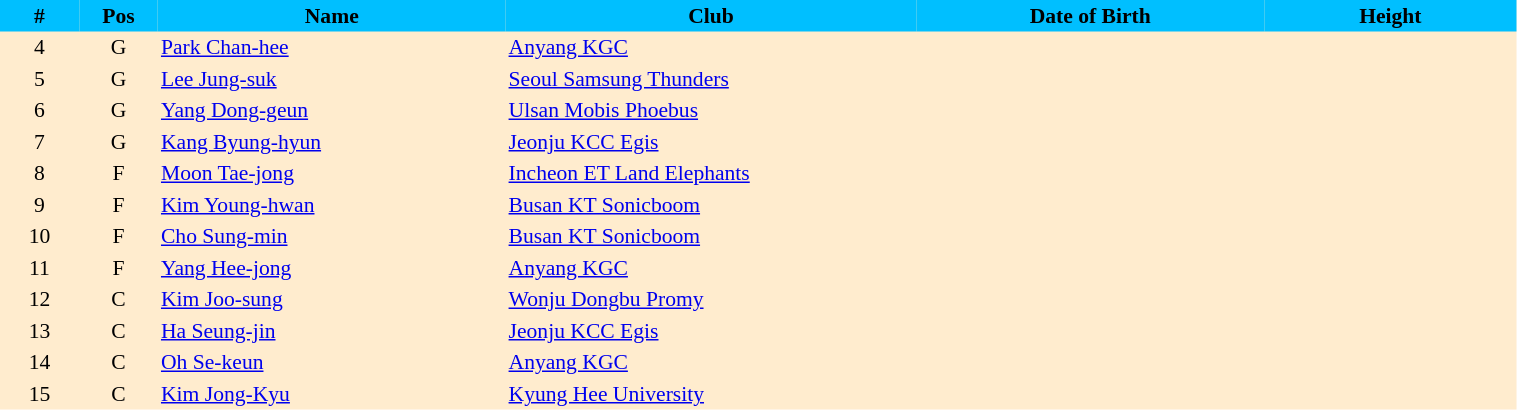<table border=0 cellpadding=2 cellspacing=0  |- bgcolor=#FFECCE style="text-align:center; font-size:90%;" width=80%>
<tr bgcolor=#00BFFF>
<th width=5%>#</th>
<th width=5%>Pos</th>
<th width=22%>Name</th>
<th width=26%>Club</th>
<th width=22%>Date of Birth</th>
<th width=16%>Height</th>
</tr>
<tr>
<td>4</td>
<td>G</td>
<td align=left><a href='#'>Park Chan-hee</a></td>
<td align=left> <a href='#'>Anyang KGC</a></td>
<td align=left></td>
<td></td>
</tr>
<tr>
<td>5</td>
<td>G</td>
<td align=left><a href='#'>Lee Jung-suk</a></td>
<td align=left> <a href='#'>Seoul Samsung Thunders</a></td>
<td align=left></td>
<td></td>
</tr>
<tr>
<td>6</td>
<td>G</td>
<td align=left><a href='#'>Yang Dong-geun</a></td>
<td align=left> <a href='#'>Ulsan Mobis Phoebus</a></td>
<td align=left></td>
<td></td>
</tr>
<tr>
<td>7</td>
<td>G</td>
<td align=left><a href='#'>Kang Byung-hyun</a></td>
<td align=left> <a href='#'>Jeonju KCC Egis</a></td>
<td align=left></td>
<td></td>
</tr>
<tr>
<td>8</td>
<td>F</td>
<td align=left><a href='#'>Moon Tae-jong</a></td>
<td align=left> <a href='#'>Incheon ET Land Elephants</a></td>
<td align=left></td>
<td></td>
</tr>
<tr>
<td>9</td>
<td>F</td>
<td align=left><a href='#'>Kim Young-hwan</a></td>
<td align=left> <a href='#'>Busan KT Sonicboom</a></td>
<td align=left></td>
<td></td>
</tr>
<tr>
<td>10</td>
<td>F</td>
<td align=left><a href='#'>Cho Sung-min</a></td>
<td align=left> <a href='#'>Busan KT Sonicboom</a></td>
<td align=left></td>
<td></td>
</tr>
<tr>
<td>11</td>
<td>F</td>
<td align=left><a href='#'>Yang Hee-jong</a></td>
<td align=left> <a href='#'>Anyang KGC</a></td>
<td align=left></td>
<td></td>
</tr>
<tr>
<td>12</td>
<td>C</td>
<td align=left><a href='#'>Kim Joo-sung</a></td>
<td align=left> <a href='#'>Wonju Dongbu Promy</a></td>
<td align=left></td>
<td></td>
</tr>
<tr>
<td>13</td>
<td>C</td>
<td align=left><a href='#'>Ha Seung-jin</a></td>
<td align=left> <a href='#'>Jeonju KCC Egis</a></td>
<td align=left></td>
<td></td>
</tr>
<tr>
<td>14</td>
<td>C</td>
<td align=left><a href='#'>Oh Se-keun</a></td>
<td align=left> <a href='#'>Anyang KGC</a></td>
<td align=left></td>
<td></td>
</tr>
<tr>
<td>15</td>
<td>C</td>
<td align=left><a href='#'>Kim Jong-Kyu</a></td>
<td align=left> <a href='#'>Kyung Hee University</a></td>
<td align=left></td>
<td></td>
</tr>
</table>
